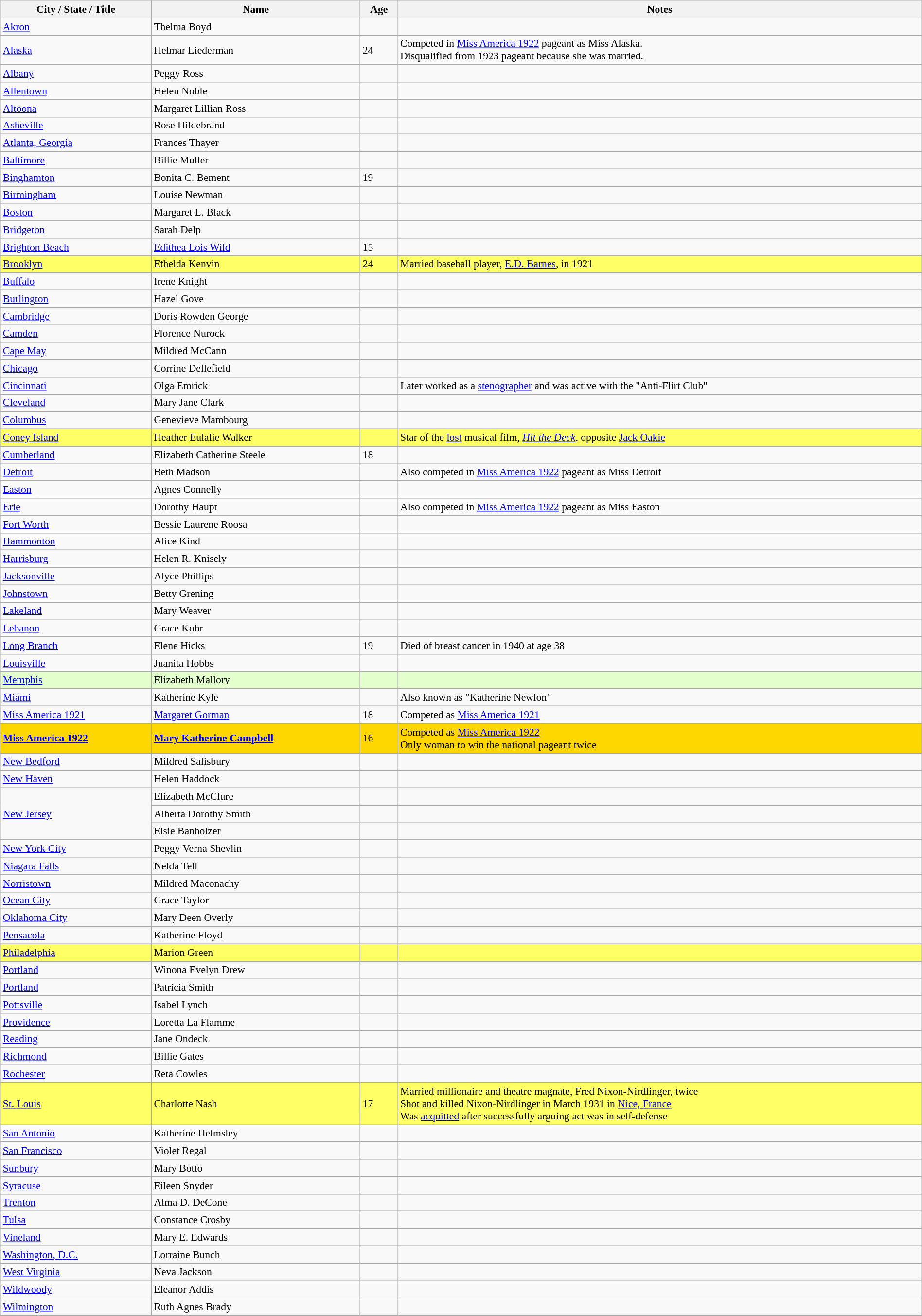<table class="wikitable" style="width:100%; font-size:90%;">
<tr>
<th>City / State / Title</th>
<th>Name</th>
<th>Age</th>
<th>Notes</th>
</tr>
<tr>
<td><a href='#'>Akron</a></td>
<td>Thelma Boyd</td>
<td></td>
<td></td>
</tr>
<tr>
<td> <a href='#'>Alaska</a></td>
<td>Helmar Liederman</td>
<td>24</td>
<td>Competed in <a href='#'>Miss America 1922</a> pageant as Miss Alaska.<br>Disqualified from 1923 pageant because she was married.</td>
</tr>
<tr>
<td> <a href='#'>Albany</a></td>
<td>Peggy Ross</td>
<td></td>
<td></td>
</tr>
<tr>
<td><a href='#'>Allentown</a></td>
<td>Helen Noble</td>
<td></td>
<td></td>
</tr>
<tr>
<td><a href='#'>Altoona</a></td>
<td>Margaret Lillian Ross</td>
<td></td>
<td></td>
</tr>
<tr>
<td><a href='#'>Asheville</a></td>
<td>Rose Hildebrand</td>
<td></td>
<td></td>
</tr>
<tr>
<td> <a href='#'>Atlanta, Georgia</a></td>
<td>Frances Thayer</td>
<td></td>
<td></td>
</tr>
<tr>
<td> <a href='#'>Baltimore</a></td>
<td>Billie Muller</td>
<td></td>
<td></td>
</tr>
<tr>
<td><a href='#'>Binghamton</a></td>
<td>Bonita C. Bement</td>
<td>19</td>
<td></td>
</tr>
<tr>
<td><a href='#'>Birmingham</a></td>
<td>Louise Newman</td>
<td></td>
<td></td>
</tr>
<tr>
<td> <a href='#'>Boston</a></td>
<td>Margaret L. Black</td>
<td></td>
<td></td>
</tr>
<tr>
<td><a href='#'>Bridgeton</a></td>
<td>Sarah Delp</td>
<td></td>
<td></td>
</tr>
<tr>
<td><a href='#'>Brighton Beach</a></td>
<td><a href='#'>Edithea Lois Wild</a></td>
<td>15</td>
<td></td>
</tr>
<tr style="background-color:#FFFF66;">
<td> <a href='#'>Brooklyn</a></td>
<td>Ethelda Kenvin</td>
<td>24</td>
<td>Married baseball player, <a href='#'>E.D. Barnes</a>, in 1921</td>
</tr>
<tr>
<td> <a href='#'>Buffalo</a></td>
<td>Irene Knight</td>
<td></td>
<td></td>
</tr>
<tr>
<td><a href='#'>Burlington</a></td>
<td>Hazel Gove</td>
<td></td>
<td></td>
</tr>
<tr>
<td> <a href='#'>Cambridge</a></td>
<td>Doris Rowden George</td>
<td></td>
<td></td>
</tr>
<tr>
<td><a href='#'>Camden</a></td>
<td>Florence Nurock</td>
<td></td>
<td></td>
</tr>
<tr>
<td><a href='#'>Cape May</a></td>
<td>Mildred McCann</td>
<td></td>
<td></td>
</tr>
<tr>
<td> <a href='#'>Chicago</a></td>
<td>Corrine Dellefield</td>
<td></td>
<td></td>
</tr>
<tr>
<td> <a href='#'>Cincinnati</a></td>
<td>Olga Emrick</td>
<td></td>
<td>Later worked as a <a href='#'>stenographer</a> and was active with the "Anti-Flirt Club"</td>
</tr>
<tr>
<td> <a href='#'>Cleveland</a></td>
<td>Mary Jane Clark</td>
<td></td>
<td></td>
</tr>
<tr>
<td><a href='#'>Columbus</a></td>
<td>Genevieve Mambourg</td>
<td></td>
<td></td>
</tr>
<tr style="background-color:#FFFF66;">
<td><a href='#'>Coney Island</a></td>
<td>Heather Eulalie Walker</td>
<td></td>
<td>Star of the <a href='#'>lost</a> musical film, <em><a href='#'>Hit the Deck</a>,</em> opposite <a href='#'>Jack Oakie</a></td>
</tr>
<tr>
<td><a href='#'>Cumberland</a></td>
<td>Elizabeth Catherine Steele</td>
<td>18</td>
<td></td>
</tr>
<tr>
<td><a href='#'>Detroit</a></td>
<td>Beth Madson</td>
<td></td>
<td>Also competed in <a href='#'>Miss America 1922</a> pageant as Miss Detroit</td>
</tr>
<tr>
<td><a href='#'>Easton</a></td>
<td>Agnes Connelly</td>
<td></td>
<td></td>
</tr>
<tr>
<td> <a href='#'>Erie</a></td>
<td>Dorothy Haupt</td>
<td></td>
<td>Also competed in <a href='#'>Miss America 1922</a> pageant as Miss Easton</td>
</tr>
<tr>
<td><a href='#'>Fort Worth</a></td>
<td>Bessie Laurene Roosa</td>
<td></td>
<td></td>
</tr>
<tr>
<td><a href='#'>Hammonton</a></td>
<td>Alice Kind</td>
<td></td>
<td></td>
</tr>
<tr>
<td><a href='#'>Harrisburg</a></td>
<td>Helen R. Knisely</td>
<td></td>
<td></td>
</tr>
<tr>
<td><a href='#'>Jacksonville</a></td>
<td>Alyce Phillips</td>
<td></td>
<td></td>
</tr>
<tr>
<td><a href='#'>Johnstown</a></td>
<td>Betty Grening</td>
<td></td>
<td></td>
</tr>
<tr>
<td><a href='#'>Lakeland</a></td>
<td>Mary Weaver</td>
<td></td>
<td></td>
</tr>
<tr>
<td><a href='#'>Lebanon</a></td>
<td>Grace Kohr</td>
<td></td>
<td></td>
</tr>
<tr>
<td><a href='#'>Long Branch</a></td>
<td>Elene Hicks</td>
<td>19</td>
<td>Died of breast cancer in 1940 at age 38</td>
</tr>
<tr>
<td><a href='#'>Louisville</a></td>
<td>Juanita Hobbs</td>
<td></td>
<td></td>
</tr>
<tr style="background-color:#e3ffcd;">
<td><a href='#'>Memphis</a></td>
<td>Elizabeth Mallory</td>
<td></td>
<td></td>
</tr>
<tr>
<td><a href='#'>Miami</a></td>
<td>Katherine Kyle</td>
<td></td>
<td>Also known as "Katherine Newlon"</td>
</tr>
<tr>
<td><a href='#'>Miss America 1921</a></td>
<td><a href='#'>Margaret Gorman</a></td>
<td>18</td>
<td>Competed as <a href='#'>Miss America 1921</a></td>
</tr>
<tr style="background-color:gold;">
<td><strong><a href='#'>Miss America 1922</a></strong></td>
<td><strong><a href='#'>Mary Katherine Campbell</a></strong></td>
<td>16</td>
<td>Competed as <a href='#'>Miss America 1922</a><br>Only woman to win the national pageant twice</td>
</tr>
<tr>
<td><a href='#'>New Bedford</a></td>
<td>Mildred Salisbury</td>
<td></td>
<td></td>
</tr>
<tr>
<td><a href='#'>New Haven</a></td>
<td>Helen Haddock</td>
<td></td>
<td></td>
</tr>
<tr>
<td rowspan="3"> <a href='#'>New Jersey</a></td>
<td>Elizabeth McClure</td>
<td></td>
<td></td>
</tr>
<tr>
<td>Alberta Dorothy Smith</td>
<td></td>
<td></td>
</tr>
<tr>
<td>Elsie Banholzer</td>
<td></td>
<td></td>
</tr>
<tr>
<td> <a href='#'>New York City</a></td>
<td>Peggy Verna Shevlin</td>
<td></td>
<td></td>
</tr>
<tr>
<td><a href='#'>Niagara Falls</a></td>
<td>Nelda Tell</td>
<td></td>
<td></td>
</tr>
<tr>
<td><a href='#'>Norristown</a></td>
<td>Mildred Maconachy</td>
<td></td>
<td></td>
</tr>
<tr>
<td><a href='#'>Ocean City</a></td>
<td>Grace Taylor</td>
<td></td>
<td></td>
</tr>
<tr>
<td><a href='#'>Oklahoma City</a></td>
<td>Mary Deen Overly</td>
<td></td>
<td></td>
</tr>
<tr>
<td><a href='#'>Pensacola</a></td>
<td>Katherine Floyd</td>
<td></td>
<td></td>
</tr>
<tr style="background-color:#FFFF66;">
<td> <a href='#'>Philadelphia</a></td>
<td>Marion Green</td>
<td></td>
<td></td>
</tr>
<tr>
<td><a href='#'>Portland</a></td>
<td>Winona Evelyn Drew</td>
<td></td>
<td></td>
</tr>
<tr>
<td><a href='#'>Portland</a></td>
<td>Patricia Smith</td>
<td></td>
<td></td>
</tr>
<tr>
<td><a href='#'>Pottsville</a></td>
<td>Isabel Lynch</td>
<td></td>
<td></td>
</tr>
<tr>
<td> <a href='#'>Providence</a></td>
<td>Loretta La Flamme</td>
<td></td>
<td></td>
</tr>
<tr>
<td><a href='#'>Reading</a></td>
<td>Jane Ondeck</td>
<td></td>
<td></td>
</tr>
<tr>
<td><a href='#'>Richmond</a></td>
<td>Billie Gates</td>
<td></td>
<td></td>
</tr>
<tr>
<td><a href='#'>Rochester</a></td>
<td>Reta Cowles</td>
<td></td>
<td></td>
</tr>
<tr style="background-color:#FFFF66;">
<td><a href='#'>St. Louis</a></td>
<td>Charlotte Nash</td>
<td>17</td>
<td>Married millionaire and theatre magnate, Fred Nixon-Nirdlinger, twice<br>Shot and killed Nixon-Nirdlinger in March 1931 in <a href='#'>Nice, France</a><br>Was <a href='#'>acquitted</a> after successfully arguing act was in self-defense</td>
</tr>
<tr>
<td><a href='#'>San Antonio</a></td>
<td>Katherine Helmsley</td>
<td></td>
<td></td>
</tr>
<tr>
<td> <a href='#'>San Francisco</a></td>
<td>Violet Regal</td>
<td></td>
<td></td>
</tr>
<tr>
<td><a href='#'>Sunbury</a></td>
<td>Mary Botto</td>
<td></td>
<td></td>
</tr>
<tr>
<td><a href='#'>Syracuse</a></td>
<td>Eileen Snyder</td>
<td></td>
<td></td>
</tr>
<tr>
<td><a href='#'>Trenton</a></td>
<td>Alma D. DeCone</td>
<td></td>
<td></td>
</tr>
<tr>
<td> <a href='#'>Tulsa</a></td>
<td>Constance Crosby</td>
<td></td>
<td></td>
</tr>
<tr>
<td><a href='#'>Vineland</a></td>
<td>Mary E. Edwards</td>
<td></td>
<td></td>
</tr>
<tr>
<td><a href='#'>Washington, D.C.</a></td>
<td>Lorraine Bunch</td>
<td></td>
<td></td>
</tr>
<tr>
<td> <a href='#'>West Virginia</a></td>
<td>Neva Jackson</td>
<td></td>
<td></td>
</tr>
<tr>
<td><a href='#'>Wildwoody</a></td>
<td>Eleanor Addis</td>
<td></td>
<td></td>
</tr>
<tr>
<td><a href='#'>Wilmington</a></td>
<td>Ruth Agnes Brady</td>
<td></td>
<td></td>
</tr>
</table>
